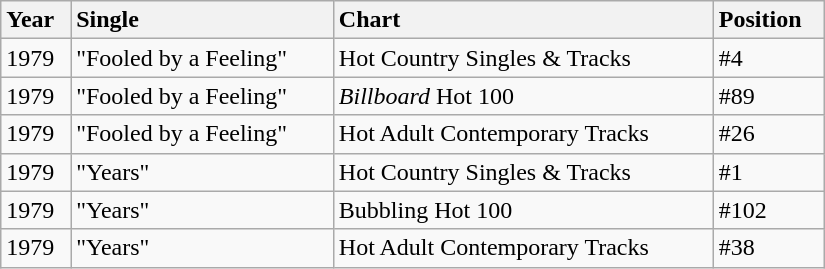<table class="wikitable" style="margin-top: 0" width="550px">
<tr>
<th style="text-align: left">Year</th>
<th style="text-align: left">Single</th>
<th style="text-align: left">Chart</th>
<th style="text-align: left">Position</th>
</tr>
<tr>
<td>1979</td>
<td>"Fooled by a Feeling"</td>
<td>Hot Country Singles & Tracks</td>
<td>#4</td>
</tr>
<tr>
<td>1979</td>
<td>"Fooled by a Feeling"</td>
<td><em>Billboard</em> Hot 100</td>
<td>#89</td>
</tr>
<tr>
<td>1979</td>
<td>"Fooled by a Feeling"</td>
<td>Hot Adult Contemporary Tracks</td>
<td>#26</td>
</tr>
<tr>
<td>1979</td>
<td>"Years"</td>
<td>Hot Country Singles & Tracks</td>
<td>#1</td>
</tr>
<tr>
<td>1979</td>
<td>"Years"</td>
<td>Bubbling Hot 100</td>
<td>#102</td>
</tr>
<tr>
<td>1979</td>
<td>"Years"</td>
<td>Hot Adult Contemporary Tracks</td>
<td>#38</td>
</tr>
</table>
